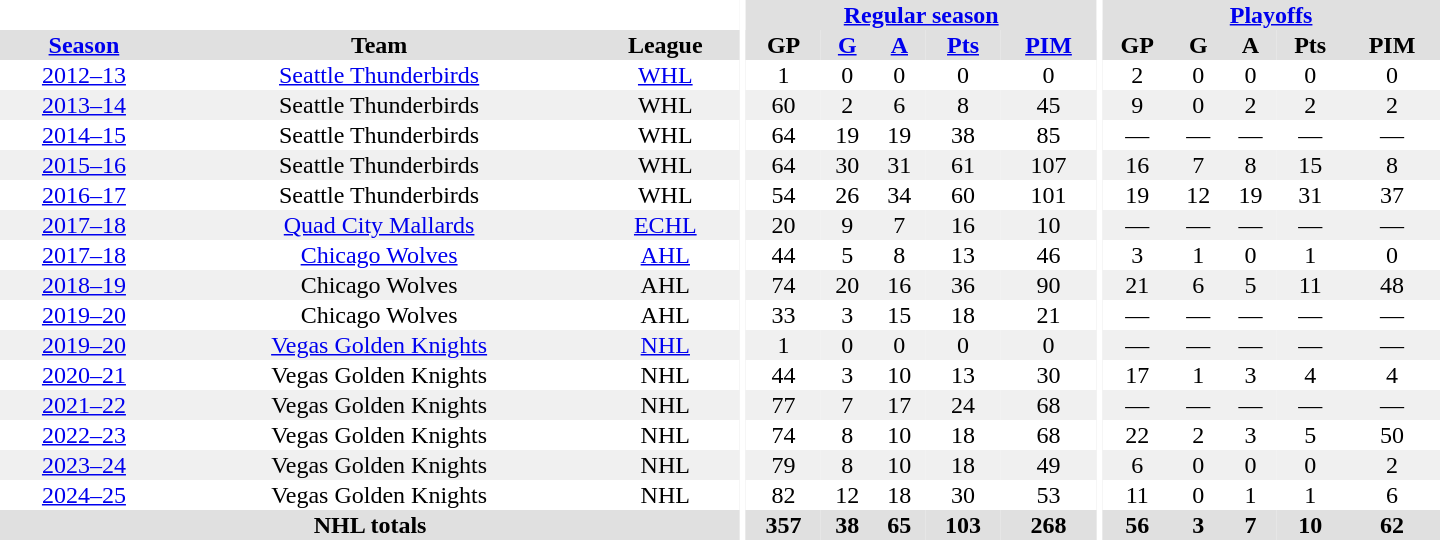<table border="0" cellpadding="1" cellspacing="0" style="text-align:center; width:60em;">
<tr bgcolor="#e0e0e0">
<th colspan="3" bgcolor="#ffffff"></th>
<th rowspan="99" bgcolor="#ffffff"></th>
<th colspan="5"><a href='#'>Regular season</a></th>
<th rowspan="99" bgcolor="#ffffff"></th>
<th colspan="5"><a href='#'>Playoffs</a></th>
</tr>
<tr bgcolor="#e0e0e0">
<th><a href='#'>Season</a></th>
<th>Team</th>
<th>League</th>
<th>GP</th>
<th><a href='#'>G</a></th>
<th><a href='#'>A</a></th>
<th><a href='#'>Pts</a></th>
<th><a href='#'>PIM</a></th>
<th>GP</th>
<th>G</th>
<th>A</th>
<th>Pts</th>
<th>PIM</th>
</tr>
<tr>
<td><a href='#'>2012–13</a></td>
<td><a href='#'>Seattle Thunderbirds</a></td>
<td><a href='#'>WHL</a></td>
<td>1</td>
<td>0</td>
<td>0</td>
<td>0</td>
<td>0</td>
<td>2</td>
<td>0</td>
<td>0</td>
<td>0</td>
<td>0</td>
</tr>
<tr bgcolor="#f0f0f0">
<td><a href='#'>2013–14</a></td>
<td>Seattle Thunderbirds</td>
<td>WHL</td>
<td>60</td>
<td>2</td>
<td>6</td>
<td>8</td>
<td>45</td>
<td>9</td>
<td>0</td>
<td>2</td>
<td>2</td>
<td>2</td>
</tr>
<tr>
<td><a href='#'>2014–15</a></td>
<td>Seattle Thunderbirds</td>
<td>WHL</td>
<td>64</td>
<td>19</td>
<td>19</td>
<td>38</td>
<td>85</td>
<td>—</td>
<td>—</td>
<td>—</td>
<td>—</td>
<td>—</td>
</tr>
<tr bgcolor="#f0f0f0">
<td><a href='#'>2015–16</a></td>
<td>Seattle Thunderbirds</td>
<td>WHL</td>
<td>64</td>
<td>30</td>
<td>31</td>
<td>61</td>
<td>107</td>
<td>16</td>
<td>7</td>
<td>8</td>
<td>15</td>
<td>8</td>
</tr>
<tr>
<td><a href='#'>2016–17</a></td>
<td>Seattle Thunderbirds</td>
<td>WHL</td>
<td>54</td>
<td>26</td>
<td>34</td>
<td>60</td>
<td>101</td>
<td>19</td>
<td>12</td>
<td>19</td>
<td>31</td>
<td>37</td>
</tr>
<tr bgcolor="#f0f0f0">
<td><a href='#'>2017–18</a></td>
<td><a href='#'>Quad City Mallards</a></td>
<td><a href='#'>ECHL</a></td>
<td>20</td>
<td>9</td>
<td>7</td>
<td>16</td>
<td>10</td>
<td>—</td>
<td>—</td>
<td>—</td>
<td>—</td>
<td>—</td>
</tr>
<tr>
<td><a href='#'>2017–18</a></td>
<td><a href='#'>Chicago Wolves</a></td>
<td><a href='#'>AHL</a></td>
<td>44</td>
<td>5</td>
<td>8</td>
<td>13</td>
<td>46</td>
<td>3</td>
<td>1</td>
<td>0</td>
<td>1</td>
<td>0</td>
</tr>
<tr bgcolor="#f0f0f0">
<td><a href='#'>2018–19</a></td>
<td>Chicago Wolves</td>
<td>AHL</td>
<td>74</td>
<td>20</td>
<td>16</td>
<td>36</td>
<td>90</td>
<td>21</td>
<td>6</td>
<td>5</td>
<td>11</td>
<td>48</td>
</tr>
<tr>
<td><a href='#'>2019–20</a></td>
<td>Chicago Wolves</td>
<td>AHL</td>
<td>33</td>
<td>3</td>
<td>15</td>
<td>18</td>
<td>21</td>
<td>—</td>
<td>—</td>
<td>—</td>
<td>—</td>
<td>—</td>
</tr>
<tr bgcolor="#f0f0f0">
<td><a href='#'>2019–20</a></td>
<td><a href='#'>Vegas Golden Knights</a></td>
<td><a href='#'>NHL</a></td>
<td>1</td>
<td>0</td>
<td>0</td>
<td>0</td>
<td>0</td>
<td>—</td>
<td>—</td>
<td>—</td>
<td>—</td>
<td>—</td>
</tr>
<tr>
<td><a href='#'>2020–21</a></td>
<td>Vegas Golden Knights</td>
<td>NHL</td>
<td>44</td>
<td>3</td>
<td>10</td>
<td>13</td>
<td>30</td>
<td>17</td>
<td>1</td>
<td>3</td>
<td>4</td>
<td>4</td>
</tr>
<tr bgcolor="#f0f0f0">
<td><a href='#'>2021–22</a></td>
<td>Vegas Golden Knights</td>
<td>NHL</td>
<td>77</td>
<td>7</td>
<td>17</td>
<td>24</td>
<td>68</td>
<td>—</td>
<td>—</td>
<td>—</td>
<td>—</td>
<td>—</td>
</tr>
<tr>
<td><a href='#'>2022–23</a></td>
<td>Vegas Golden Knights</td>
<td>NHL</td>
<td>74</td>
<td>8</td>
<td>10</td>
<td>18</td>
<td>68</td>
<td>22</td>
<td>2</td>
<td>3</td>
<td>5</td>
<td>50</td>
</tr>
<tr bgcolor="#f0f0f0">
<td><a href='#'>2023–24</a></td>
<td>Vegas Golden Knights</td>
<td>NHL</td>
<td>79</td>
<td>8</td>
<td>10</td>
<td>18</td>
<td>49</td>
<td>6</td>
<td>0</td>
<td>0</td>
<td>0</td>
<td>2</td>
</tr>
<tr>
<td><a href='#'>2024–25</a></td>
<td>Vegas Golden Knights</td>
<td>NHL</td>
<td>82</td>
<td>12</td>
<td>18</td>
<td>30</td>
<td>53</td>
<td>11</td>
<td>0</td>
<td>1</td>
<td>1</td>
<td>6</td>
</tr>
<tr bgcolor="#e0e0e0">
<th colspan="3">NHL totals</th>
<th>357</th>
<th>38</th>
<th>65</th>
<th>103</th>
<th>268</th>
<th>56</th>
<th>3</th>
<th>7</th>
<th>10</th>
<th>62</th>
</tr>
</table>
